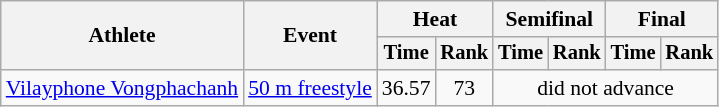<table class=wikitable style="font-size:90%">
<tr>
<th rowspan="2">Athlete</th>
<th rowspan="2">Event</th>
<th colspan="2">Heat</th>
<th colspan="2">Semifinal</th>
<th colspan="2">Final</th>
</tr>
<tr style="font-size:95%">
<th>Time</th>
<th>Rank</th>
<th>Time</th>
<th>Rank</th>
<th>Time</th>
<th>Rank</th>
</tr>
<tr align=center>
<td align=left><a href='#'>Vilayphone Vongphachanh</a></td>
<td align=left><a href='#'>50 m freestyle</a></td>
<td>36.57</td>
<td>73</td>
<td colspan=4>did not advance</td>
</tr>
</table>
